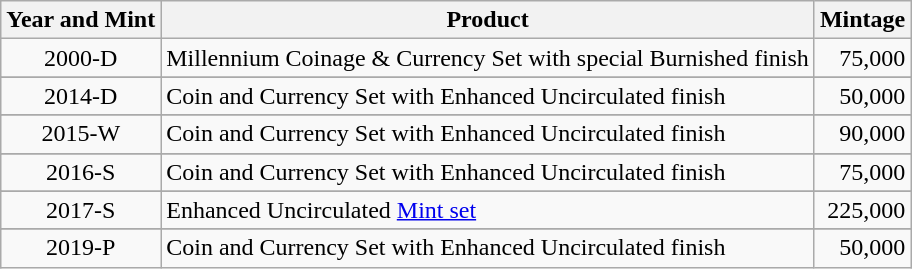<table class="wikitable">
<tr>
<th>Year and Mint</th>
<th>Product</th>
<th>Mintage</th>
</tr>
<tr>
<td align=center>2000-D</td>
<td>Millennium Coinage & Currency Set with special Burnished finish</td>
<td align=right>75,000</td>
</tr>
<tr>
</tr>
<tr>
<td align=center>2014-D</td>
<td>Coin and Currency Set with Enhanced Uncirculated finish</td>
<td align=right>50,000</td>
</tr>
<tr>
</tr>
<tr>
<td align=center>2015-W</td>
<td>Coin and Currency Set with Enhanced Uncirculated finish</td>
<td align=right>90,000</td>
</tr>
<tr>
</tr>
<tr>
<td align=center>2016-S</td>
<td>Coin and Currency Set with Enhanced Uncirculated finish</td>
<td align=right>75,000</td>
</tr>
<tr>
</tr>
<tr>
<td align=center>2017-S</td>
<td>Enhanced Uncirculated <a href='#'>Mint set</a></td>
<td align=right>225,000</td>
</tr>
<tr>
</tr>
<tr>
<td align=center>2019-P</td>
<td>Coin and Currency Set with Enhanced Uncirculated finish</td>
<td align=right>50,000</td>
</tr>
</table>
